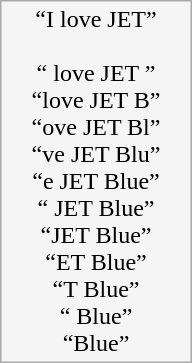<table style="width:8em; text-align:center; background:#f5f5f5; margin:auto;" class="wikitable">
<tr>
<td>“I love JET”<br><br>“ love JET ”<br>
“love JET B”<br>
“ove JET Bl”<br>
“ve JET Blu”<br>
“e JET Blue”<br>
“ JET Blue”<br>
“JET Blue”<br>
“ET Blue”<br>
“T Blue”<br>
“ Blue”<br>
“Blue”<br></td>
</tr>
</table>
